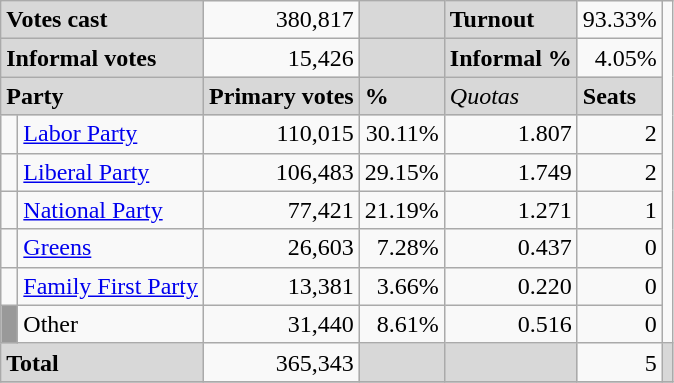<table class="wikitable">
<tr>
<td colspan=2 bgcolor="#D8D8D8"><strong>Votes cast</strong></td>
<td align="right">380,817</td>
<td width="33" bgcolor="#D8D8D8"></td>
<td bgcolor="#D8D8D8" width="67"><strong>Turnout</strong></td>
<td align="right">93.33%</td>
</tr>
<tr>
<td colspan="2" bgcolor="#D8D8D8"><strong>Informal votes</strong></td>
<td align="right">15,426</td>
<td width="33" bgcolor="#D8D8D8"></td>
<td bgcolor="#D8D8D8"><strong>Informal %</strong></td>
<td align="right">4.05%</td>
</tr>
<tr>
<td colspan="2" bgcolor="#D8D8D8"><strong>Party</strong></td>
<td bgcolor="#D8D8D8"><strong>Primary votes</strong></td>
<td bgcolor="#D8D8D8"><strong>%</strong></td>
<td bgcolor="#D8D8D8"><em>Quotas</em></td>
<td bgcolor="#D8D8D8"><strong>Seats</strong></td>
</tr>
<tr>
<td> </td>
<td><a href='#'>Labor Party</a></td>
<td align="right">110,015</td>
<td align="right">30.11%</td>
<td align="right">1.807</td>
<td align="right">2</td>
</tr>
<tr>
<td> </td>
<td><a href='#'>Liberal Party</a></td>
<td align="right">106,483</td>
<td align="right">29.15%</td>
<td align="right">1.749</td>
<td align="right">2</td>
</tr>
<tr>
<td> </td>
<td><a href='#'>National Party</a></td>
<td align="right">77,421</td>
<td align="right">21.19%</td>
<td align="right">1.271</td>
<td align="right">1</td>
</tr>
<tr>
<td> </td>
<td><a href='#'>Greens</a></td>
<td align="right">26,603</td>
<td align="right">7.28%</td>
<td align="right">0.437</td>
<td align="right">0</td>
</tr>
<tr>
<td> </td>
<td><a href='#'>Family First Party</a></td>
<td align="right">13,381</td>
<td align="right">3.66%</td>
<td align="right">0.220</td>
<td align="right">0</td>
</tr>
<tr>
<td bgcolor="#999999"> </td>
<td>Other</td>
<td align="right">31,440</td>
<td align="right">8.61%</td>
<td align="right">0.516</td>
<td align="right">0</td>
</tr>
<tr>
<td colspan="2" bgcolor="#D8D8D8"><strong>Total</strong></td>
<td align="right">365,343</td>
<td bgcolor="#D8D8D8"></td>
<td bgcolor="#D8D8D8"></td>
<td align="right">5</td>
<td bgcolor="#D8D8D8"></td>
</tr>
<tr>
</tr>
</table>
